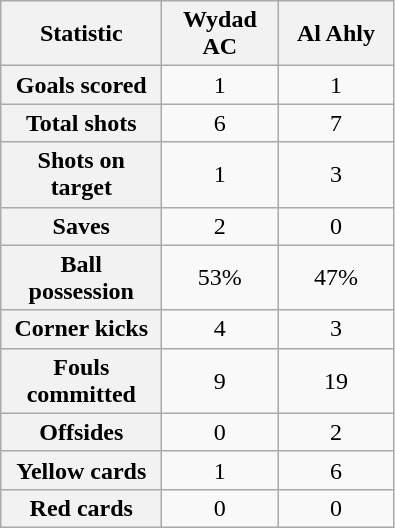<table class="wikitable plainrowheaders" style="text-align:center">
<tr>
<th scope="col" style="width:100px">Statistic</th>
<th scope="col" style="width:70px">Wydad AC</th>
<th scope="col" style="width:70px">Al Ahly</th>
</tr>
<tr>
<th scope=row>Goals scored</th>
<td>1</td>
<td>1</td>
</tr>
<tr>
<th scope=row>Total shots</th>
<td>6</td>
<td>7</td>
</tr>
<tr>
<th scope=row>Shots on target</th>
<td>1</td>
<td>3</td>
</tr>
<tr>
<th scope=row>Saves</th>
<td>2</td>
<td>0</td>
</tr>
<tr>
<th scope=row>Ball possession</th>
<td>53%</td>
<td>47%</td>
</tr>
<tr>
<th scope=row>Corner kicks</th>
<td>4</td>
<td>3</td>
</tr>
<tr>
<th scope=row>Fouls committed</th>
<td>9</td>
<td>19</td>
</tr>
<tr>
<th scope=row>Offsides</th>
<td>0</td>
<td>2</td>
</tr>
<tr>
<th scope=row>Yellow cards</th>
<td>1</td>
<td>6</td>
</tr>
<tr>
<th scope=row>Red cards</th>
<td>0</td>
<td>0</td>
</tr>
</table>
